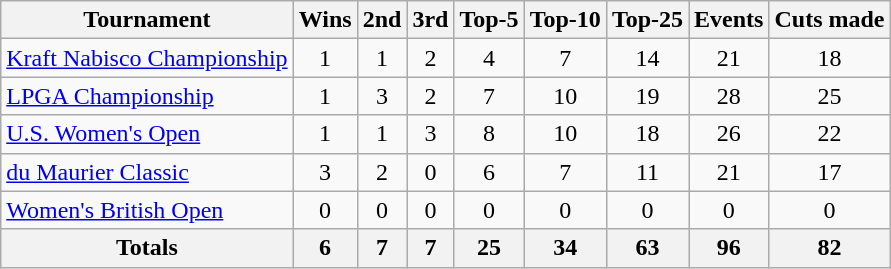<table class=wikitable style=text-align:center>
<tr>
<th>Tournament</th>
<th>Wins</th>
<th>2nd</th>
<th>3rd</th>
<th>Top-5</th>
<th>Top-10</th>
<th>Top-25</th>
<th>Events</th>
<th>Cuts made</th>
</tr>
<tr>
<td align=left><a href='#'>Kraft Nabisco Championship</a></td>
<td>1</td>
<td>1</td>
<td>2</td>
<td>4</td>
<td>7</td>
<td>14</td>
<td>21</td>
<td>18</td>
</tr>
<tr>
<td align=left><a href='#'>LPGA Championship</a></td>
<td>1</td>
<td>3</td>
<td>2</td>
<td>7</td>
<td>10</td>
<td>19</td>
<td>28</td>
<td>25</td>
</tr>
<tr>
<td align=left><a href='#'>U.S. Women's Open</a></td>
<td>1</td>
<td>1</td>
<td>3</td>
<td>8</td>
<td>10</td>
<td>18</td>
<td>26</td>
<td>22</td>
</tr>
<tr>
<td align=left><a href='#'>du Maurier Classic</a></td>
<td>3</td>
<td>2</td>
<td>0</td>
<td>6</td>
<td>7</td>
<td>11</td>
<td>21</td>
<td>17</td>
</tr>
<tr>
<td align=left><a href='#'>Women's British Open</a></td>
<td>0</td>
<td>0</td>
<td>0</td>
<td>0</td>
<td>0</td>
<td>0</td>
<td>0</td>
<td>0</td>
</tr>
<tr>
<th>Totals</th>
<th>6</th>
<th>7</th>
<th>7</th>
<th>25</th>
<th>34</th>
<th>63</th>
<th>96</th>
<th>82</th>
</tr>
</table>
